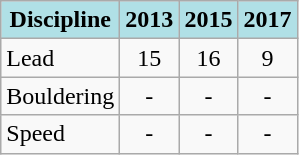<table class="wikitable" style="text-align: center;">
<tr>
<th style="background: #b0e0e6;">Discipline</th>
<th style="background: #b0e0e6;">2013</th>
<th style="background: #b0e0e6;">2015</th>
<th style="background: #b0e0e6;">2017</th>
</tr>
<tr>
<td align="left">Lead</td>
<td>15</td>
<td>16</td>
<td>9</td>
</tr>
<tr>
<td align="left">Bouldering</td>
<td>-</td>
<td>-</td>
<td>-</td>
</tr>
<tr>
<td align="left">Speed</td>
<td>-</td>
<td>-</td>
<td>-</td>
</tr>
</table>
